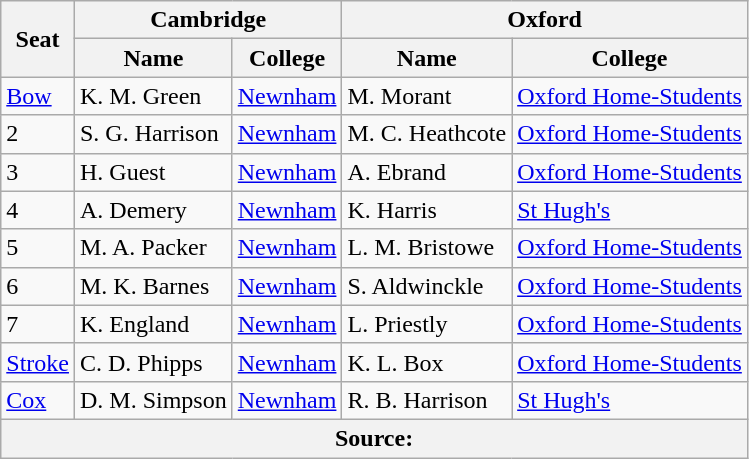<table class="wikitable">
<tr>
<th rowspan="2" scope="col">Seat</th>
<th colspan="2" scope="col">Cambridge <br> </th>
<th colspan="2" scope="col">Oxford <br> </th>
</tr>
<tr>
<th>Name</th>
<th>College</th>
<th>Name</th>
<th>College</th>
</tr>
<tr>
<td><a href='#'>Bow</a></td>
<td>K. M. Green</td>
<td><a href='#'>Newnham</a></td>
<td>M. Morant</td>
<td><a href='#'>Oxford Home-Students</a></td>
</tr>
<tr>
<td>2</td>
<td>S. G. Harrison</td>
<td><a href='#'>Newnham</a></td>
<td>M. C. Heathcote</td>
<td><a href='#'>Oxford Home-Students</a></td>
</tr>
<tr>
<td>3</td>
<td>H. Guest</td>
<td><a href='#'>Newnham</a></td>
<td>A. Ebrand</td>
<td><a href='#'>Oxford Home-Students</a></td>
</tr>
<tr>
<td>4</td>
<td>A. Demery</td>
<td><a href='#'>Newnham</a></td>
<td>K. Harris</td>
<td><a href='#'>St Hugh's</a></td>
</tr>
<tr>
<td>5</td>
<td>M. A. Packer</td>
<td><a href='#'>Newnham</a></td>
<td>L. M. Bristowe</td>
<td><a href='#'>Oxford Home-Students</a></td>
</tr>
<tr>
<td>6</td>
<td>M. K. Barnes</td>
<td><a href='#'>Newnham</a></td>
<td>S. Aldwinckle</td>
<td><a href='#'>Oxford Home-Students</a></td>
</tr>
<tr>
<td>7</td>
<td>K. England</td>
<td><a href='#'>Newnham</a></td>
<td>L. Priestly</td>
<td><a href='#'>Oxford Home-Students</a></td>
</tr>
<tr>
<td><a href='#'>Stroke</a></td>
<td>C. D. Phipps</td>
<td><a href='#'>Newnham</a></td>
<td>K. L. Box</td>
<td><a href='#'>Oxford Home-Students</a></td>
</tr>
<tr>
<td><a href='#'>Cox</a></td>
<td>D. M. Simpson</td>
<td><a href='#'>Newnham</a></td>
<td>R. B. Harrison</td>
<td><a href='#'>St Hugh's</a></td>
</tr>
<tr>
<th colspan="5">Source: </th>
</tr>
</table>
